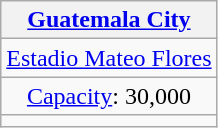<table class="wikitable">
<tr>
<th><a href='#'>Guatemala City</a></th>
</tr>
<tr align=center>
<td><a href='#'>Estadio Mateo Flores</a></td>
</tr>
<tr align=center>
<td><a href='#'>Capacity</a>: 30,000</td>
</tr>
<tr>
<td></td>
</tr>
</table>
